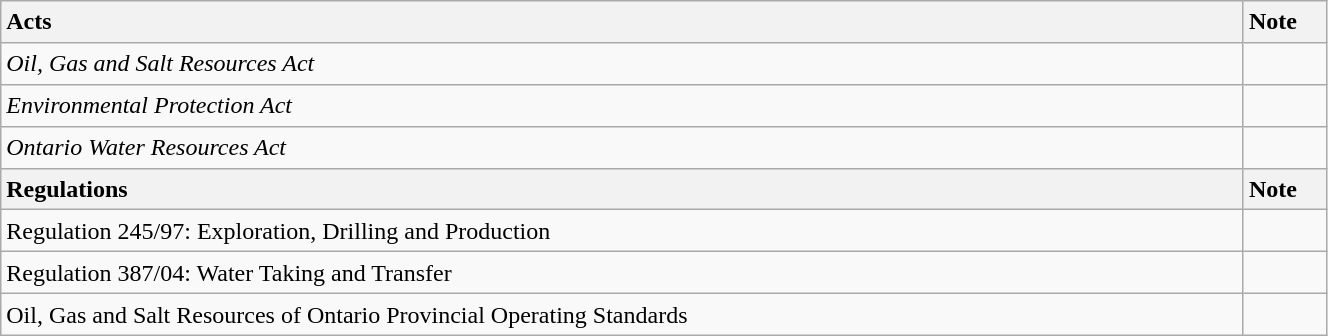<table class="wikitable" style="width: 70%; height: 14em;">
<tr>
<th style="text-align:left;">Acts</th>
<th style="text-align:left;">Note</th>
</tr>
<tr>
<td><em>Oil, Gas and Salt Resources Act</em></td>
<td style="width: 3em;"></td>
</tr>
<tr>
<td><em>Environmental Protection Act</em></td>
<td></td>
</tr>
<tr>
<td><em>Ontario Water Resources Act</em></td>
<td></td>
</tr>
<tr>
<th style="text-align:left;">Regulations</th>
<th style="text-align:left;">Note</th>
</tr>
<tr>
<td>Regulation 245/97: Exploration, Drilling and Production</td>
<td></td>
</tr>
<tr>
<td>Regulation 387/04: Water Taking and Transfer</td>
<td></td>
</tr>
<tr>
<td>Oil, Gas and Salt Resources of Ontario Provincial Operating Standards</td>
<td></td>
</tr>
</table>
